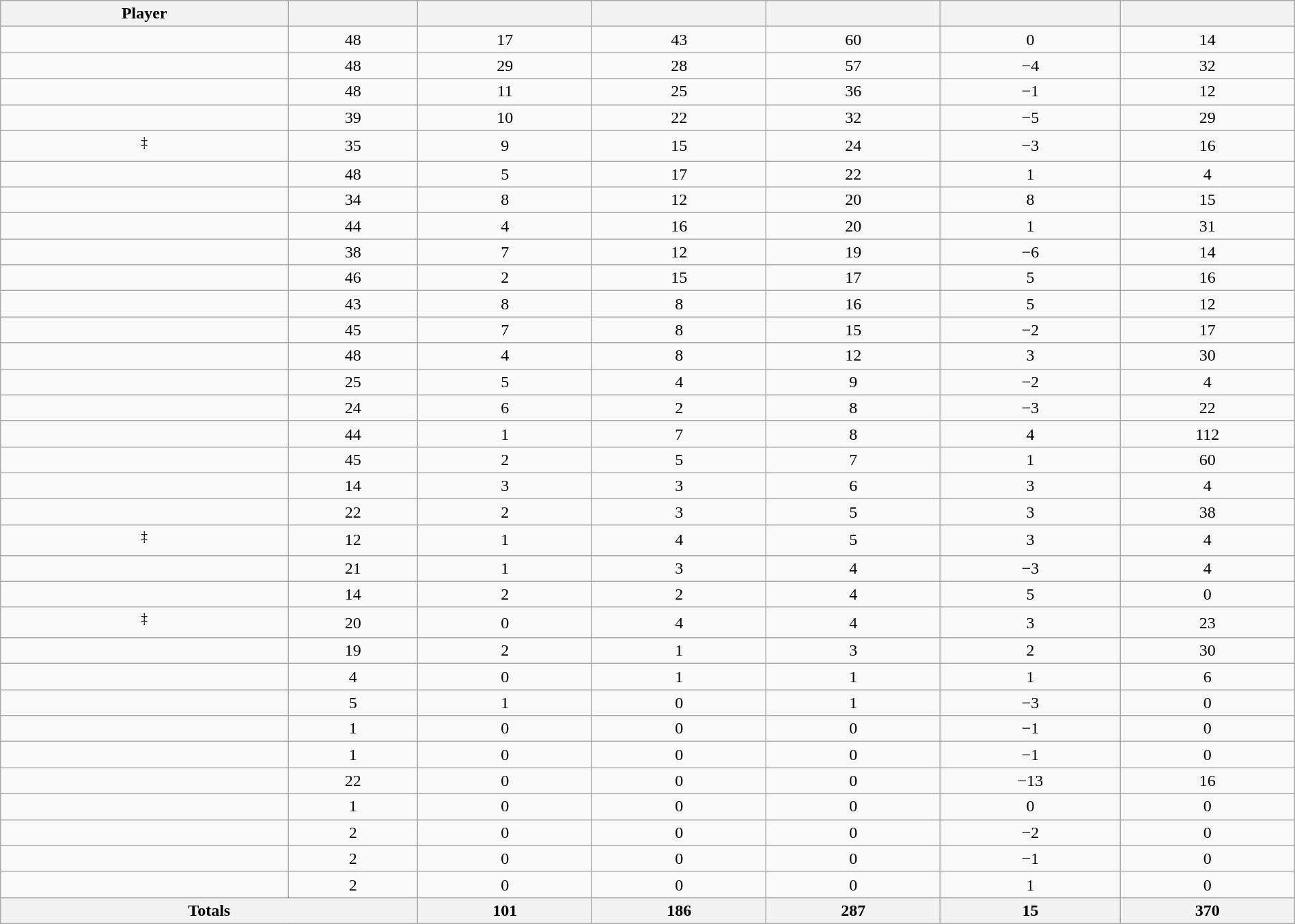<table class="wikitable sortable" style="width:100%; text-align:center;">
<tr align=center>
<th>Player</th>
<th></th>
<th></th>
<th></th>
<th></th>
<th data-sort-type="number"></th>
<th></th>
</tr>
<tr>
<td></td>
<td>48</td>
<td>17</td>
<td>43</td>
<td>60</td>
<td>0</td>
<td>14</td>
</tr>
<tr>
<td></td>
<td>48</td>
<td>29</td>
<td>28</td>
<td>57</td>
<td>−4</td>
<td>32</td>
</tr>
<tr>
<td></td>
<td>48</td>
<td>11</td>
<td>25</td>
<td>36</td>
<td>−1</td>
<td>12</td>
</tr>
<tr>
<td></td>
<td>39</td>
<td>10</td>
<td>22</td>
<td>32</td>
<td>−5</td>
<td>29</td>
</tr>
<tr>
<td><sup>‡</sup></td>
<td>35</td>
<td>9</td>
<td>15</td>
<td>24</td>
<td>−3</td>
<td>16</td>
</tr>
<tr>
<td></td>
<td>48</td>
<td>5</td>
<td>17</td>
<td>22</td>
<td>1</td>
<td>4</td>
</tr>
<tr>
<td></td>
<td>34</td>
<td>8</td>
<td>12</td>
<td>20</td>
<td>8</td>
<td>15</td>
</tr>
<tr>
<td></td>
<td>44</td>
<td>4</td>
<td>16</td>
<td>20</td>
<td>1</td>
<td>31</td>
</tr>
<tr>
<td></td>
<td>38</td>
<td>7</td>
<td>12</td>
<td>19</td>
<td>−6</td>
<td>14</td>
</tr>
<tr>
<td></td>
<td>46</td>
<td>2</td>
<td>15</td>
<td>17</td>
<td>5</td>
<td>16</td>
</tr>
<tr>
<td></td>
<td>43</td>
<td>8</td>
<td>8</td>
<td>16</td>
<td>5</td>
<td>12</td>
</tr>
<tr>
<td></td>
<td>45</td>
<td>7</td>
<td>8</td>
<td>15</td>
<td>−2</td>
<td>17</td>
</tr>
<tr>
<td></td>
<td>48</td>
<td>4</td>
<td>8</td>
<td>12</td>
<td>3</td>
<td>30</td>
</tr>
<tr>
<td></td>
<td>25</td>
<td>5</td>
<td>4</td>
<td>9</td>
<td>−2</td>
<td>4</td>
</tr>
<tr>
<td></td>
<td>24</td>
<td>6</td>
<td>2</td>
<td>8</td>
<td>−3</td>
<td>22</td>
</tr>
<tr>
<td></td>
<td>44</td>
<td>1</td>
<td>7</td>
<td>8</td>
<td>4</td>
<td>112</td>
</tr>
<tr>
<td></td>
<td>45</td>
<td>2</td>
<td>5</td>
<td>7</td>
<td>1</td>
<td>60</td>
</tr>
<tr>
<td></td>
<td>14</td>
<td>3</td>
<td>3</td>
<td>6</td>
<td>3</td>
<td>4</td>
</tr>
<tr>
<td></td>
<td>22</td>
<td>2</td>
<td>3</td>
<td>5</td>
<td>3</td>
<td>38</td>
</tr>
<tr>
<td><sup>‡</sup></td>
<td>12</td>
<td>1</td>
<td>4</td>
<td>5</td>
<td>3</td>
<td>4</td>
</tr>
<tr>
<td></td>
<td>21</td>
<td>1</td>
<td>3</td>
<td>4</td>
<td>−3</td>
<td>4</td>
</tr>
<tr>
<td></td>
<td>14</td>
<td>2</td>
<td>2</td>
<td>4</td>
<td>5</td>
<td>0</td>
</tr>
<tr>
<td><sup>‡</sup></td>
<td>20</td>
<td>0</td>
<td>4</td>
<td>4</td>
<td>3</td>
<td>23</td>
</tr>
<tr>
<td></td>
<td>19</td>
<td>2</td>
<td>1</td>
<td>3</td>
<td>2</td>
<td>30</td>
</tr>
<tr>
<td></td>
<td>4</td>
<td>0</td>
<td>1</td>
<td>1</td>
<td>1</td>
<td>6</td>
</tr>
<tr>
<td></td>
<td>5</td>
<td>1</td>
<td>0</td>
<td>1</td>
<td>−3</td>
<td>0</td>
</tr>
<tr>
<td></td>
<td>1</td>
<td>0</td>
<td>0</td>
<td>0</td>
<td>−1</td>
<td>0</td>
</tr>
<tr>
<td></td>
<td>1</td>
<td>0</td>
<td>0</td>
<td>0</td>
<td>−1</td>
<td>0</td>
</tr>
<tr>
<td></td>
<td>22</td>
<td>0</td>
<td>0</td>
<td>0</td>
<td>−13</td>
<td>16</td>
</tr>
<tr>
<td></td>
<td>1</td>
<td>0</td>
<td>0</td>
<td>0</td>
<td>0</td>
<td>0</td>
</tr>
<tr>
<td></td>
<td>2</td>
<td>0</td>
<td>0</td>
<td>0</td>
<td>−2</td>
<td>0</td>
</tr>
<tr>
<td></td>
<td>2</td>
<td>0</td>
<td>0</td>
<td>0</td>
<td>−1</td>
<td>0</td>
</tr>
<tr>
<td></td>
<td>2</td>
<td>0</td>
<td>0</td>
<td>0</td>
<td>1</td>
<td>0</td>
</tr>
<tr class="unsortable">
<th colspan=2>Totals</th>
<th>101</th>
<th>186</th>
<th>287</th>
<th>15</th>
<th>370</th>
</tr>
</table>
